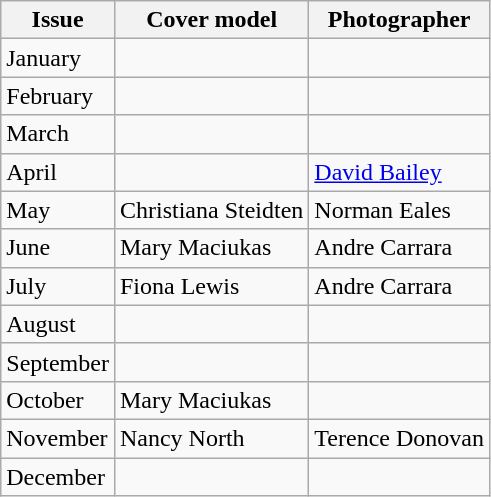<table class="sortable wikitable">
<tr>
<th>Issue</th>
<th>Cover model</th>
<th>Photographer</th>
</tr>
<tr>
<td>January</td>
<td></td>
<td></td>
</tr>
<tr>
<td>February</td>
<td></td>
<td></td>
</tr>
<tr>
<td>March</td>
<td></td>
<td></td>
</tr>
<tr>
<td>April</td>
<td></td>
<td><a href='#'>David Bailey</a></td>
</tr>
<tr>
<td>May</td>
<td>Christiana Steidten</td>
<td>Norman Eales</td>
</tr>
<tr>
<td>June</td>
<td>Mary Maciukas</td>
<td>Andre Carrara</td>
</tr>
<tr>
<td>July</td>
<td>Fiona Lewis</td>
<td>Andre Carrara</td>
</tr>
<tr>
<td>August</td>
<td></td>
<td></td>
</tr>
<tr>
<td>September</td>
<td></td>
<td></td>
</tr>
<tr>
<td>October</td>
<td>Mary Maciukas</td>
<td></td>
</tr>
<tr>
<td>November</td>
<td>Nancy North</td>
<td>Terence Donovan</td>
</tr>
<tr>
<td>December</td>
<td></td>
<td></td>
</tr>
</table>
